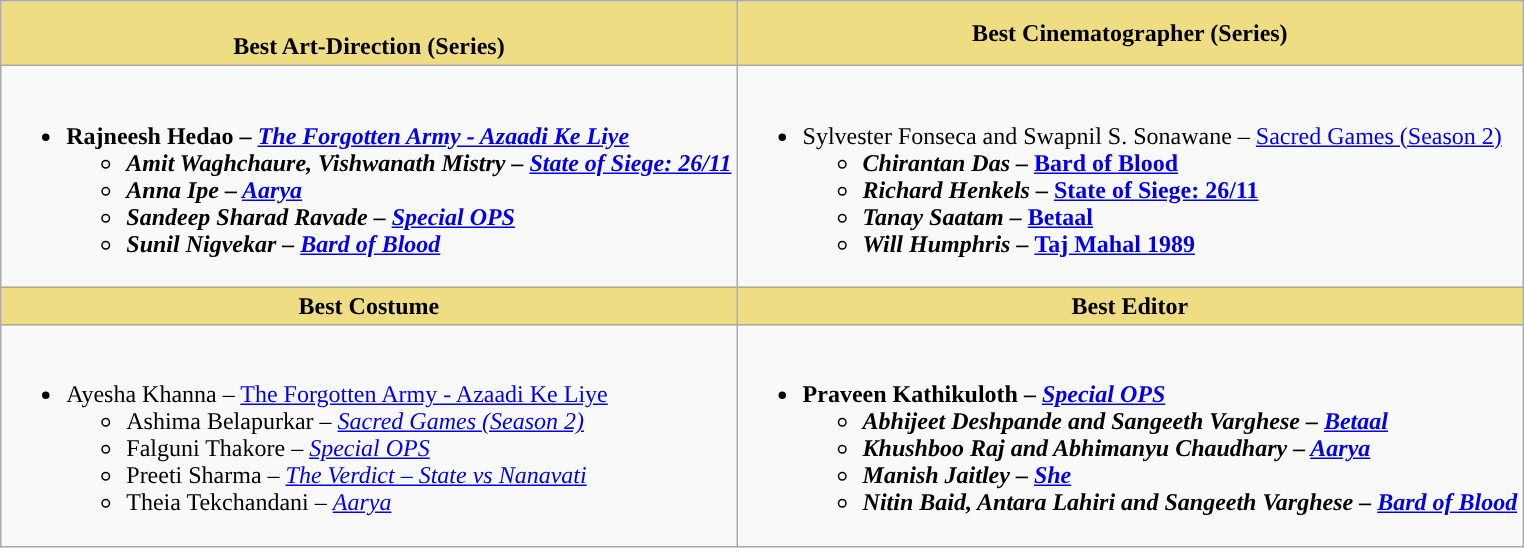<table class="wikitable">
<tr>
<th colspan=1 style="background:#EEDD82;"><br>Best Art-Direction (Series)</th>
<th colspan=1 style="background:#EEDD82;">Best Cinematographer (Series)</th>
</tr>
<tr>
<td colspan=1; valign="top"><br><ul><li><strong>Rajneesh Hedao – <em><a href='#'>The Forgotten Army - Azaadi Ke Liye</a><strong><em><ul><li>Amit Waghchaure, Vishwanath Mistry – </em><a href='#'>State of Siege: 26/11</a><em></li><li>Anna Ipe – </em><a href='#'>Aarya</a><em></li><li>Sandeep Sharad Ravade – </em><a href='#'>Special OPS</a><em></li><li>Sunil Nigvekar – </em><a href='#'>Bard of Blood</a><em></li></ul></li></ul></td>
<td colspan=1><br><ul><li></strong>Sylvester Fonseca and Swapnil S. Sonawane – <a href='#'></em>Sacred Games (Season 2)<em></a><strong><ul><li>Chirantan Das – </em><a href='#'>Bard of Blood</a><em></li><li>Richard Henkels – </em><a href='#'>State of Siege: 26/11</a><em></li><li>Tanay Saatam – </em><a href='#'>Betaal</a><em></li><li>Will Humphris – </em><a href='#'>Taj Mahal 1989</a><em></li></ul></li></ul></td>
</tr>
<tr>
<th colspan=1 style="background:#EEDD82;">Best Costume</th>
<th colspan=1 style="background:#EEDD82;">Best Editor</th>
</tr>
<tr>
<td colspan=1; valign="top"><br><ul><li></strong>Ayesha Khanna – </em><a href='#'>The Forgotten Army - Azaadi Ke Liye</a></em></strong><ul><li>Ashima Belapurkar – <em><a href='#'>Sacred Games (Season 2)</a></em></li><li>Falguni Thakore – <em><a href='#'>Special OPS</a></em></li><li>Preeti Sharma – <em><a href='#'>The Verdict – State vs Nanavati</a></em></li><li>Theia Tekchandani – <em><a href='#'>Aarya</a></em></li></ul></li></ul></td>
<td colspan=1><br><ul><li><strong>Praveen Kathikuloth – <em><a href='#'>Special OPS</a><strong><em><ul><li>Abhijeet Deshpande and Sangeeth Varghese – </em><a href='#'>Betaal</a><em></li><li>Khushboo Raj and Abhimanyu Chaudhary – </em><a href='#'>Aarya</a><em></li><li>Manish Jaitley – </em><a href='#'>She</a><em></li><li>Nitin Baid, Antara Lahiri and Sangeeth Varghese – </em><a href='#'>Bard of Blood</a><em></li></ul></li></ul></td>
</tr>
</table>
